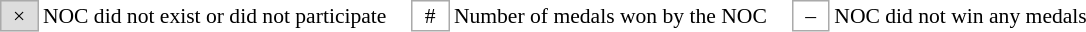<table style="font-size:90%">
<tr align=center>
<td style="border:1px solid #aaa; background-color:#ddd; width:1.5em; text-align:center;">×</td>
<td style="padding-right:1em;">NOC did not exist or did not participate</td>
<td style="border:1px solid #aaa; width:1.5em; text-align:center;">#</td>
<td style="padding-right:1em;">Number of medals won by the NOC</td>
<td style="border:1px solid #aaa; width:1.5em; text-align:center;">–</td>
<td style="padding-right:1em;">NOC did not win any medals</td>
</tr>
</table>
